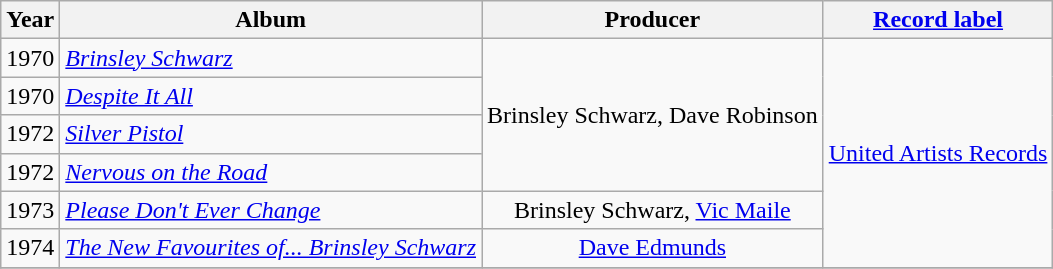<table class="wikitable" style=text-align:center;>
<tr>
<th>Year</th>
<th>Album</th>
<th>Producer</th>
<th><a href='#'>Record label</a></th>
</tr>
<tr>
<td>1970</td>
<td align=left><em><a href='#'>Brinsley Schwarz</a></em></td>
<td rowspan="4">Brinsley Schwarz, Dave Robinson</td>
<td rowspan="6"><a href='#'>United Artists Records</a></td>
</tr>
<tr>
<td>1970</td>
<td align=left><em><a href='#'>Despite It All</a></em></td>
</tr>
<tr>
<td>1972</td>
<td align=left><em><a href='#'>Silver Pistol</a></em></td>
</tr>
<tr>
<td>1972</td>
<td align=left><em><a href='#'>Nervous on the Road</a></em></td>
</tr>
<tr>
<td>1973</td>
<td align=left><em><a href='#'>Please Don't Ever Change</a></em></td>
<td>Brinsley Schwarz, <a href='#'>Vic Maile</a></td>
</tr>
<tr>
<td>1974</td>
<td align=left><em><a href='#'>The New Favourites of... Brinsley Schwarz</a></em></td>
<td><a href='#'>Dave Edmunds</a></td>
</tr>
<tr>
</tr>
</table>
